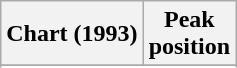<table class="wikitable sortable">
<tr>
<th align="left">Chart (1993)</th>
<th align="center">Peak<br>position</th>
</tr>
<tr>
</tr>
<tr>
</tr>
</table>
